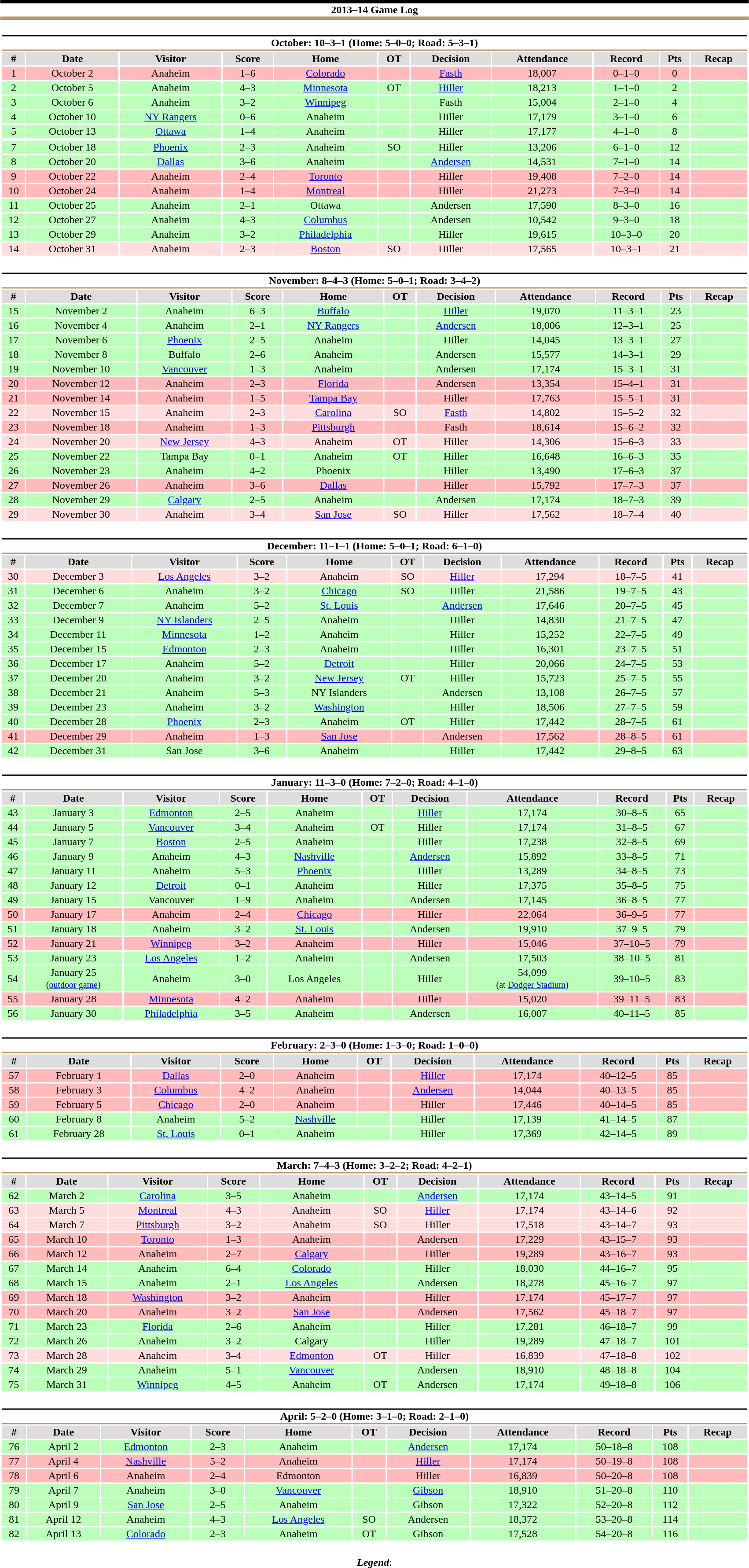<table class="toccolours"  style="width:90%; clear:both; margin:1.5em auto; text-align:center;">
<tr>
<th colspan="12" style="background:#fff; border-top:#000000 5px solid; border-bottom:#b9986b 5px solid;">2013–14 Game Log</th>
</tr>
<tr>
<td colspan=12><br><table class="toccolours collapsible collapsed" style="width:100%;">
<tr>
<th colspan="12" style="background:#fff; border-top:#000000 2px solid; border-bottom:#b9986b 2px solid;">October: 10–3–1 (Home: 5–0–0; Road: 5–3–1)</th>
</tr>
<tr style="text-align:center; background:#ddd;">
<th>#</th>
<th>Date</th>
<th>Visitor</th>
<th>Score</th>
<th>Home</th>
<th>OT</th>
<th>Decision</th>
<th>Attendance</th>
<th>Record</th>
<th>Pts</th>
<th>Recap</th>
</tr>
<tr style="background:#fbb;">
<td>1</td>
<td>October 2</td>
<td>Anaheim</td>
<td>1–6</td>
<td><a href='#'>Colorado</a></td>
<td></td>
<td><a href='#'>Fasth</a></td>
<td>18,007</td>
<td>0–1–0</td>
<td>0</td>
<td></td>
</tr>
<tr style="background:#bfb;">
<td>2</td>
<td>October 5</td>
<td>Anaheim</td>
<td>4–3</td>
<td><a href='#'>Minnesota</a></td>
<td>OT</td>
<td><a href='#'>Hiller</a></td>
<td>18,213</td>
<td>1–1–0</td>
<td>2</td>
<td></td>
</tr>
<tr style="background:#bfb;">
<td>3</td>
<td>October 6</td>
<td>Anaheim</td>
<td>3–2</td>
<td><a href='#'>Winnipeg</a></td>
<td></td>
<td>Fasth</td>
<td>15,004</td>
<td>2–1–0</td>
<td>4</td>
<td></td>
</tr>
<tr style="background:#bfb;">
<td>4</td>
<td>October 10</td>
<td><a href='#'>NY Rangers</a></td>
<td>0–6</td>
<td>Anaheim</td>
<td></td>
<td>Hiller</td>
<td>17,179</td>
<td>3–1–0</td>
<td>6</td>
<td></td>
</tr>
<tr style="background:#bfb;">
<td>5</td>
<td>October 13</td>
<td><a href='#'>Ottawa</a></td>
<td>1–4</td>
<td>Anaheim</td>
<td></td>
<td>Hiller</td>
<td>17,177</td>
<td>4–1–0</td>
<td>8</td>
<td></td>
</tr>
<tr style="background:#bfb;"| 6 || October 16 || >
</tr>
<tr style="background:#bfb;">
<td>7</td>
<td>October 18</td>
<td><a href='#'>Phoenix</a></td>
<td>2–3</td>
<td>Anaheim</td>
<td>SO</td>
<td>Hiller</td>
<td>13,206</td>
<td>6–1–0</td>
<td>12</td>
<td></td>
</tr>
<tr style="background:#bfb;">
<td>8</td>
<td>October 20</td>
<td><a href='#'>Dallas</a></td>
<td>3–6</td>
<td>Anaheim</td>
<td></td>
<td><a href='#'>Andersen</a></td>
<td>14,531</td>
<td>7–1–0</td>
<td>14</td>
<td></td>
</tr>
<tr style="background:#fbb;">
<td>9</td>
<td>October 22</td>
<td>Anaheim</td>
<td>2–4</td>
<td><a href='#'>Toronto</a></td>
<td></td>
<td>Hiller</td>
<td>19,408</td>
<td>7–2–0</td>
<td>14</td>
<td></td>
</tr>
<tr style="background:#fbb;">
<td>10</td>
<td>October 24</td>
<td>Anaheim</td>
<td>1–4</td>
<td><a href='#'>Montreal</a></td>
<td></td>
<td>Hiller</td>
<td>21,273</td>
<td>7–3–0</td>
<td>14</td>
<td></td>
</tr>
<tr style="background:#bfb;">
<td>11</td>
<td>October 25</td>
<td>Anaheim</td>
<td>2–1</td>
<td>Ottawa</td>
<td></td>
<td>Andersen</td>
<td>17,590</td>
<td>8–3–0</td>
<td>16</td>
<td></td>
</tr>
<tr style="background:#bfb;">
<td>12</td>
<td>October 27</td>
<td>Anaheim</td>
<td>4–3</td>
<td><a href='#'>Columbus</a></td>
<td></td>
<td>Andersen</td>
<td>10,542</td>
<td>9–3–0</td>
<td>18</td>
<td></td>
</tr>
<tr style="background:#bfb;">
<td>13</td>
<td>October 29</td>
<td>Anaheim</td>
<td>3–2</td>
<td><a href='#'>Philadelphia</a></td>
<td></td>
<td>Hiller</td>
<td>19,615</td>
<td>10–3–0</td>
<td>20</td>
<td></td>
</tr>
<tr style="background:#fdd;">
<td>14</td>
<td>October 31</td>
<td>Anaheim</td>
<td>2–3</td>
<td><a href='#'>Boston</a></td>
<td>SO</td>
<td>Hiller</td>
<td>17,565</td>
<td>10–3–1</td>
<td>21</td>
<td></td>
</tr>
</table>
</td>
</tr>
<tr>
<td colspan=12><br><table class="toccolours collapsible collapsed" style="width:100%;">
<tr>
<th colspan="12" style="background:#fff; border-top:#000000 2px solid; border-bottom:#b9986b 2px solid;">November: 8–4–3 (Home: 5–0–1; Road: 3–4–2)</th>
</tr>
<tr style="text-align:center; background:#ddd;">
<th>#</th>
<th>Date</th>
<th>Visitor</th>
<th>Score</th>
<th>Home</th>
<th>OT</th>
<th>Decision</th>
<th>Attendance</th>
<th>Record</th>
<th>Pts</th>
<th>Recap</th>
</tr>
<tr style="background:#bfb;">
<td>15</td>
<td>November 2</td>
<td>Anaheim</td>
<td>6–3</td>
<td><a href='#'>Buffalo</a></td>
<td></td>
<td><a href='#'>Hiller</a></td>
<td>19,070</td>
<td>11–3–1</td>
<td>23</td>
<td></td>
</tr>
<tr style="background:#bfb;">
<td>16</td>
<td>November 4</td>
<td>Anaheim</td>
<td>2–1</td>
<td><a href='#'>NY Rangers</a></td>
<td></td>
<td><a href='#'>Andersen</a></td>
<td>18,006</td>
<td>12–3–1</td>
<td>25</td>
<td></td>
</tr>
<tr style="background:#bfb;">
<td>17</td>
<td>November 6</td>
<td><a href='#'>Phoenix</a></td>
<td>2–5</td>
<td>Anaheim</td>
<td></td>
<td>Hiller</td>
<td>14,045</td>
<td>13–3–1</td>
<td>27</td>
<td></td>
</tr>
<tr style="background:#bfb;">
<td>18</td>
<td>November 8</td>
<td>Buffalo</td>
<td>2–6</td>
<td>Anaheim</td>
<td></td>
<td>Andersen</td>
<td>15,577</td>
<td>14–3–1</td>
<td>29</td>
<td></td>
</tr>
<tr style="background:#bfb;">
<td>19</td>
<td>November 10</td>
<td><a href='#'>Vancouver</a></td>
<td>1–3</td>
<td>Anaheim</td>
<td></td>
<td>Andersen</td>
<td>17,174</td>
<td>15–3–1</td>
<td>31</td>
<td></td>
</tr>
<tr style="background:#fbb;">
<td>20</td>
<td>November 12</td>
<td>Anaheim</td>
<td>2–3</td>
<td><a href='#'>Florida</a></td>
<td></td>
<td>Andersen</td>
<td>13,354</td>
<td>15–4–1</td>
<td>31</td>
<td></td>
</tr>
<tr style="background:#fbb;">
<td>21</td>
<td>November 14</td>
<td>Anaheim</td>
<td>1–5</td>
<td><a href='#'>Tampa Bay</a></td>
<td></td>
<td>Hiller</td>
<td>17,763</td>
<td>15–5–1</td>
<td>31</td>
<td></td>
</tr>
<tr style="background:#fdd;">
<td>22</td>
<td>November 15</td>
<td>Anaheim</td>
<td>2–3</td>
<td><a href='#'>Carolina</a></td>
<td>SO</td>
<td><a href='#'>Fasth</a></td>
<td>14,802</td>
<td>15–5–2</td>
<td>32</td>
<td></td>
</tr>
<tr style="background:#fbb;">
<td>23</td>
<td>November 18</td>
<td>Anaheim</td>
<td>1–3</td>
<td><a href='#'>Pittsburgh</a></td>
<td></td>
<td>Fasth</td>
<td>18,614</td>
<td>15–6–2</td>
<td>32</td>
<td></td>
</tr>
<tr style="background:#fdd;">
<td>24</td>
<td>November 20</td>
<td><a href='#'>New Jersey</a></td>
<td>4–3</td>
<td>Anaheim</td>
<td>OT</td>
<td>Hiller</td>
<td>14,306</td>
<td>15–6–3</td>
<td>33</td>
<td></td>
</tr>
<tr style="background:#bfb;">
<td>25</td>
<td>November 22</td>
<td>Tampa Bay</td>
<td>0–1</td>
<td>Anaheim</td>
<td>OT</td>
<td>Hiller</td>
<td>16,648</td>
<td>16–6–3</td>
<td>35</td>
<td></td>
</tr>
<tr style="background:#bfb;">
<td>26</td>
<td>November 23</td>
<td>Anaheim</td>
<td>4–2</td>
<td>Phoenix</td>
<td></td>
<td>Hiller</td>
<td>13,490</td>
<td>17–6–3</td>
<td>37</td>
<td></td>
</tr>
<tr style="background:#fbb;">
<td>27</td>
<td>November 26</td>
<td>Anaheim</td>
<td>3–6</td>
<td><a href='#'>Dallas</a></td>
<td></td>
<td>Hiller</td>
<td>15,792</td>
<td>17–7–3</td>
<td>37</td>
<td></td>
</tr>
<tr style="background:#bfb;">
<td>28</td>
<td>November 29</td>
<td><a href='#'>Calgary</a></td>
<td>2–5</td>
<td>Anaheim</td>
<td></td>
<td>Andersen</td>
<td>17,174</td>
<td>18–7–3</td>
<td>39</td>
<td></td>
</tr>
<tr style="background:#fdd;">
<td>29</td>
<td>November 30</td>
<td>Anaheim</td>
<td>3–4</td>
<td><a href='#'>San Jose</a></td>
<td>SO</td>
<td>Hiller</td>
<td>17,562</td>
<td>18–7–4</td>
<td>40</td>
<td></td>
</tr>
</table>
</td>
</tr>
<tr>
<td colspan=12><br><table class="toccolours collapsible collapsed" style="width:100%;">
<tr>
<th colspan="12" style="background:#fff; border-top:#000000 2px solid; border-bottom:#b9986b 2px solid;">December: 11–1–1 (Home: 5–0–1; Road: 6–1–0)</th>
</tr>
<tr style="text-align:center; background:#ddd;">
<th>#</th>
<th>Date</th>
<th>Visitor</th>
<th>Score</th>
<th>Home</th>
<th>OT</th>
<th>Decision</th>
<th>Attendance</th>
<th>Record</th>
<th>Pts</th>
<th>Recap</th>
</tr>
<tr style="background:#fdd;">
<td>30</td>
<td>December 3</td>
<td><a href='#'>Los Angeles</a></td>
<td>3–2</td>
<td>Anaheim</td>
<td>SO</td>
<td><a href='#'>Hiller</a></td>
<td>17,294</td>
<td>18–7–5</td>
<td>41</td>
<td></td>
</tr>
<tr style="background:#bfb;">
<td>31</td>
<td>December 6</td>
<td>Anaheim</td>
<td>3–2</td>
<td><a href='#'>Chicago</a></td>
<td>SO</td>
<td>Hiller</td>
<td>21,586</td>
<td>19–7–5</td>
<td>43</td>
<td></td>
</tr>
<tr style="background:#bfb;">
<td>32</td>
<td>December 7</td>
<td>Anaheim</td>
<td>5–2</td>
<td><a href='#'>St. Louis</a></td>
<td></td>
<td><a href='#'>Andersen</a></td>
<td>17,646</td>
<td>20–7–5</td>
<td>45</td>
<td></td>
</tr>
<tr style="background:#bfb;">
<td>33</td>
<td>December 9</td>
<td><a href='#'>NY Islanders</a></td>
<td>2–5</td>
<td>Anaheim</td>
<td></td>
<td>Hiller</td>
<td>14,830</td>
<td>21–7–5</td>
<td>47</td>
<td></td>
</tr>
<tr style="background:#bfb;">
<td>34</td>
<td>December 11</td>
<td><a href='#'>Minnesota</a></td>
<td>1–2</td>
<td>Anaheim</td>
<td></td>
<td>Hiller</td>
<td>15,252</td>
<td>22–7–5</td>
<td>49</td>
<td></td>
</tr>
<tr style="background:#bfb;">
<td>35</td>
<td>December 15</td>
<td><a href='#'>Edmonton</a></td>
<td>2–3</td>
<td>Anaheim</td>
<td></td>
<td>Hiller</td>
<td>16,301</td>
<td>23–7–5</td>
<td>51</td>
<td></td>
</tr>
<tr style="background:#bfb;">
<td>36</td>
<td>December 17</td>
<td>Anaheim</td>
<td>5–2</td>
<td><a href='#'>Detroit</a></td>
<td></td>
<td>Hiller</td>
<td>20,066</td>
<td>24–7–5</td>
<td>53</td>
<td></td>
</tr>
<tr style="background:#bfb;">
<td>37</td>
<td>December 20</td>
<td>Anaheim</td>
<td>3–2</td>
<td><a href='#'>New Jersey</a></td>
<td>OT</td>
<td>Hiller</td>
<td>15,723</td>
<td>25–7–5</td>
<td>55</td>
<td></td>
</tr>
<tr style="background:#bfb;">
<td>38</td>
<td>December 21</td>
<td>Anaheim</td>
<td>5–3</td>
<td>NY Islanders</td>
<td></td>
<td>Andersen</td>
<td>13,108</td>
<td>26–7–5</td>
<td>57</td>
<td></td>
</tr>
<tr style="background:#bfb;">
<td>39</td>
<td>December 23</td>
<td>Anaheim</td>
<td>3–2</td>
<td><a href='#'>Washington</a></td>
<td></td>
<td>Hiller</td>
<td>18,506</td>
<td>27–7–5</td>
<td>59</td>
<td></td>
</tr>
<tr style="background:#bfb;">
<td>40</td>
<td>December 28</td>
<td><a href='#'>Phoenix</a></td>
<td>2–3</td>
<td>Anaheim</td>
<td>OT</td>
<td>Hiller</td>
<td>17,442</td>
<td>28–7–5</td>
<td>61</td>
<td></td>
</tr>
<tr style="background:#fbb;">
<td>41</td>
<td>December 29</td>
<td>Anaheim</td>
<td>1–3</td>
<td><a href='#'>San Jose</a></td>
<td></td>
<td>Andersen</td>
<td>17,562</td>
<td>28–8–5</td>
<td>61</td>
<td></td>
</tr>
<tr style="background:#bfb;">
<td>42</td>
<td>December 31</td>
<td>San Jose</td>
<td>3–6</td>
<td>Anaheim</td>
<td></td>
<td>Hiller</td>
<td>17,442</td>
<td>29–8–5</td>
<td>63</td>
<td></td>
</tr>
</table>
</td>
</tr>
<tr>
<td colspan=12><br><table class="toccolours collapsible collapsed" style="width:100%;">
<tr>
<th colspan="12" style="background:#fff; border-top:#000000 2px solid; border-bottom:#b9986b 2px solid;">January: 11–3–0 (Home: 7–2–0; Road: 4–1–0)</th>
</tr>
<tr style="text-align:center; background:#ddd;">
<th>#</th>
<th>Date</th>
<th>Visitor</th>
<th>Score</th>
<th>Home</th>
<th>OT</th>
<th>Decision</th>
<th>Attendance</th>
<th>Record</th>
<th>Pts</th>
<th>Recap</th>
</tr>
<tr style="background:#bfb;">
<td>43</td>
<td>January 3</td>
<td><a href='#'>Edmonton</a></td>
<td>2–5</td>
<td>Anaheim</td>
<td></td>
<td><a href='#'>Hiller</a></td>
<td>17,174</td>
<td>30–8–5</td>
<td>65</td>
<td></td>
</tr>
<tr style="background:#bfb;">
<td>44</td>
<td>January 5</td>
<td><a href='#'>Vancouver</a></td>
<td>3–4</td>
<td>Anaheim</td>
<td>OT</td>
<td>Hiller</td>
<td>17,174</td>
<td>31–8–5</td>
<td>67</td>
<td></td>
</tr>
<tr style="background:#bfb;">
<td>45</td>
<td>January 7</td>
<td><a href='#'>Boston</a></td>
<td>2–5</td>
<td>Anaheim</td>
<td></td>
<td>Hiller</td>
<td>17,238</td>
<td>32–8–5</td>
<td>69</td>
<td></td>
</tr>
<tr style="background:#bfb;">
<td>46</td>
<td>January 9</td>
<td>Anaheim</td>
<td>4–3</td>
<td><a href='#'>Nashville</a></td>
<td></td>
<td><a href='#'>Andersen</a></td>
<td>15,892</td>
<td>33–8–5</td>
<td>71</td>
<td></td>
</tr>
<tr style="background:#bfb;">
<td>47</td>
<td>January 11</td>
<td>Anaheim</td>
<td>5–3</td>
<td><a href='#'>Phoenix</a></td>
<td></td>
<td>Hiller</td>
<td>13,289</td>
<td>34–8–5</td>
<td>73</td>
<td></td>
</tr>
<tr style="background:#bfb;">
<td>48</td>
<td>January 12</td>
<td><a href='#'>Detroit</a></td>
<td>0–1</td>
<td>Anaheim</td>
<td></td>
<td>Hiller</td>
<td>17,375</td>
<td>35–8–5</td>
<td>75</td>
<td></td>
</tr>
<tr style="background:#bfb;">
<td>49</td>
<td>January 15</td>
<td>Vancouver</td>
<td>1–9</td>
<td>Anaheim</td>
<td></td>
<td>Andersen</td>
<td>17,145</td>
<td>36–8–5</td>
<td>77</td>
<td></td>
</tr>
<tr style="background:#fbb;">
<td>50</td>
<td>January 17</td>
<td>Anaheim</td>
<td>2–4</td>
<td><a href='#'>Chicago</a></td>
<td></td>
<td>Hiller</td>
<td>22,064</td>
<td>36–9–5</td>
<td>77</td>
<td></td>
</tr>
<tr style="background:#bfb;">
<td>51</td>
<td>January 18</td>
<td>Anaheim</td>
<td>3–2</td>
<td><a href='#'>St. Louis</a></td>
<td></td>
<td>Andersen</td>
<td>19,910</td>
<td>37–9–5</td>
<td>79</td>
<td></td>
</tr>
<tr style="background:#fbb;">
<td>52</td>
<td>January 21</td>
<td><a href='#'>Winnipeg</a></td>
<td>3–2</td>
<td>Anaheim</td>
<td></td>
<td>Hiller</td>
<td>15,046</td>
<td>37–10–5</td>
<td>79</td>
<td></td>
</tr>
<tr style="background:#bfb;">
<td>53</td>
<td>January 23</td>
<td><a href='#'>Los Angeles</a></td>
<td>1–2</td>
<td>Anaheim</td>
<td></td>
<td>Andersen</td>
<td>17,503</td>
<td>38–10–5</td>
<td>81</td>
<td></td>
</tr>
<tr style="background:#bfb;">
<td>54</td>
<td>January 25<br><small>(<a href='#'>outdoor game</a>)</small></td>
<td>Anaheim</td>
<td>3–0</td>
<td>Los Angeles</td>
<td></td>
<td>Hiller</td>
<td>54,099<br><small>(at <a href='#'>Dodger Stadium</a>)</small></td>
<td>39–10–5</td>
<td>83</td>
<td></td>
</tr>
<tr style="background:#fbb;">
<td>55</td>
<td>January 28</td>
<td><a href='#'>Minnesota</a></td>
<td>4–2</td>
<td>Anaheim</td>
<td></td>
<td>Hiller</td>
<td>15,020</td>
<td>39–11–5</td>
<td>83</td>
<td></td>
</tr>
<tr style="background:#bfb;">
<td>56</td>
<td>January 30</td>
<td><a href='#'>Philadelphia</a></td>
<td>3–5</td>
<td>Anaheim</td>
<td></td>
<td>Andersen</td>
<td>16,007</td>
<td>40–11–5</td>
<td>85</td>
<td></td>
</tr>
</table>
</td>
</tr>
<tr>
<td colspan=12><br><table class="toccolours collapsible collapsed" style="width:100%;">
<tr>
<th colspan="12" style="background:#fff; border-top:#000000 2px solid; border-bottom:#b9986b 2px solid;">February: 2–3–0 (Home: 1–3–0; Road: 1–0–0)</th>
</tr>
<tr style="text-align:center; background:#ddd;">
<th>#</th>
<th>Date</th>
<th>Visitor</th>
<th>Score</th>
<th>Home</th>
<th>OT</th>
<th>Decision</th>
<th>Attendance</th>
<th>Record</th>
<th>Pts</th>
<th>Recap</th>
</tr>
<tr style="background:#fbb;">
<td>57</td>
<td>February 1</td>
<td><a href='#'>Dallas</a></td>
<td>2–0</td>
<td>Anaheim</td>
<td></td>
<td><a href='#'>Hiller</a></td>
<td>17,174</td>
<td>40–12–5</td>
<td>85</td>
<td></td>
</tr>
<tr style="background:#fbb;">
<td>58</td>
<td>February 3</td>
<td><a href='#'>Columbus</a></td>
<td>4–2</td>
<td>Anaheim</td>
<td></td>
<td><a href='#'>Andersen</a></td>
<td>14,044</td>
<td>40–13–5</td>
<td>85</td>
<td></td>
</tr>
<tr style="background:#fbb;">
<td>59</td>
<td>February 5</td>
<td><a href='#'>Chicago</a></td>
<td>2–0</td>
<td>Anaheim</td>
<td></td>
<td>Hiller</td>
<td>17,446</td>
<td>40–14–5</td>
<td>85</td>
<td></td>
</tr>
<tr style="background:#bfb;">
<td>60</td>
<td>February 8</td>
<td>Anaheim</td>
<td>5–2</td>
<td><a href='#'>Nashville</a></td>
<td></td>
<td>Hiller</td>
<td>17,139</td>
<td>41–14–5</td>
<td>87</td>
<td></td>
</tr>
<tr style="background:#bfb;">
<td>61</td>
<td>February 28</td>
<td><a href='#'>St. Louis</a></td>
<td>0–1</td>
<td>Anaheim</td>
<td></td>
<td>Hiller</td>
<td>17,369</td>
<td>42–14–5</td>
<td>89</td>
<td></td>
</tr>
</table>
</td>
</tr>
<tr>
<td colspan=12><br><table class="toccolours collapsible collapsed" style="width:100%;">
<tr>
<th colspan="12" style="background:#fff; border-top:#000000 2px solid; border-bottom:#b9986b 2px solid;">March: 7–4–3 (Home: 3–2–2; Road: 4–2–1)</th>
</tr>
<tr style="text-align:center; background:#ddd;">
<th>#</th>
<th>Date</th>
<th>Visitor</th>
<th>Score</th>
<th>Home</th>
<th>OT</th>
<th>Decision</th>
<th>Attendance</th>
<th>Record</th>
<th>Pts</th>
<th>Recap</th>
</tr>
<tr style="background:#bfb;">
<td>62</td>
<td>March 2</td>
<td><a href='#'>Carolina</a></td>
<td>3–5</td>
<td>Anaheim</td>
<td></td>
<td><a href='#'>Andersen</a></td>
<td>17,174</td>
<td>43–14–5</td>
<td>91</td>
<td></td>
</tr>
<tr style="background:#fdd;">
<td>63</td>
<td>March 5</td>
<td><a href='#'>Montreal</a></td>
<td>4–3</td>
<td>Anaheim</td>
<td>SO</td>
<td><a href='#'>Hiller</a></td>
<td>17,174</td>
<td>43–14–6</td>
<td>92</td>
<td></td>
</tr>
<tr style="background:#fdd;">
<td>64</td>
<td>March 7</td>
<td><a href='#'>Pittsburgh</a></td>
<td>3–2</td>
<td>Anaheim</td>
<td>SO</td>
<td>Hiller</td>
<td>17,518</td>
<td>43–14–7</td>
<td>93</td>
<td></td>
</tr>
<tr style="background:#fbb;">
<td>65</td>
<td>March 10</td>
<td><a href='#'>Toronto</a></td>
<td>1–3</td>
<td>Anaheim</td>
<td></td>
<td>Andersen</td>
<td>17,229</td>
<td>43–15–7</td>
<td>93</td>
<td></td>
</tr>
<tr style="background:#fbb;">
<td>66</td>
<td>March 12</td>
<td>Anaheim</td>
<td>2–7</td>
<td><a href='#'>Calgary</a></td>
<td></td>
<td>Hiller</td>
<td>19,289</td>
<td>43–16–7</td>
<td>93</td>
<td></td>
</tr>
<tr style="background:#bfb;">
<td>67</td>
<td>March 14</td>
<td>Anaheim</td>
<td>6–4</td>
<td><a href='#'>Colorado</a></td>
<td></td>
<td>Hiller</td>
<td>18,030</td>
<td>44–16–7</td>
<td>95</td>
<td></td>
</tr>
<tr style="background:#bfb;">
<td>68</td>
<td>March 15</td>
<td>Anaheim</td>
<td>2–1</td>
<td><a href='#'>Los Angeles</a></td>
<td></td>
<td>Andersen</td>
<td>18,278</td>
<td>45–16–7</td>
<td>97</td>
<td></td>
</tr>
<tr style="background:#fbb;">
<td>69</td>
<td>March 18</td>
<td><a href='#'>Washington</a></td>
<td>3–2</td>
<td>Anaheim</td>
<td></td>
<td>Hiller</td>
<td>17,174</td>
<td>45–17–7</td>
<td>97</td>
<td></td>
</tr>
<tr style="background:#fbb;">
<td>70</td>
<td>March 20</td>
<td>Anaheim</td>
<td>3–2</td>
<td><a href='#'>San Jose</a></td>
<td></td>
<td>Andersen</td>
<td>17,562</td>
<td>45–18–7</td>
<td>97</td>
<td></td>
</tr>
<tr style="background:#bfb;">
<td>71</td>
<td>March 23</td>
<td><a href='#'>Florida</a></td>
<td>2–6</td>
<td>Anaheim</td>
<td></td>
<td>Hiller</td>
<td>17,281</td>
<td>46–18–7</td>
<td>99</td>
<td></td>
</tr>
<tr style="background:#bfb;">
<td>72</td>
<td>March 26</td>
<td>Anaheim</td>
<td>3–2</td>
<td>Calgary</td>
<td></td>
<td>Hiller</td>
<td>19,289</td>
<td>47–18–7</td>
<td>101</td>
<td></td>
</tr>
<tr style="background:#fdd;">
<td>73</td>
<td>March 28</td>
<td>Anaheim</td>
<td>3–4</td>
<td><a href='#'>Edmonton</a></td>
<td>OT</td>
<td>Hiller</td>
<td>16,839</td>
<td>47–18–8</td>
<td>102</td>
<td></td>
</tr>
<tr style="background:#bfb;">
<td>74</td>
<td>March 29</td>
<td>Anaheim</td>
<td>5–1</td>
<td><a href='#'>Vancouver</a></td>
<td></td>
<td>Andersen</td>
<td>18,910</td>
<td>48–18–8</td>
<td>104</td>
<td></td>
</tr>
<tr style="background:#bfb;">
<td>75</td>
<td>March 31</td>
<td><a href='#'>Winnipeg</a></td>
<td>4–5</td>
<td>Anaheim</td>
<td>OT</td>
<td>Andersen</td>
<td>17,174</td>
<td>49–18–8</td>
<td>106</td>
<td></td>
</tr>
</table>
</td>
</tr>
<tr>
<td colspan=12><br><table class="toccolours collapsible collapsed" style="width:100%;">
<tr>
<th colspan="12" style="background:#fff; border-top:#000000 2px solid; border-bottom:#b9986b 2px solid;">April: 5–2–0 (Home: 3–1–0; Road: 2–1–0)</th>
</tr>
<tr style="text-align:center; background:#ddd;">
<th>#</th>
<th>Date</th>
<th>Visitor</th>
<th>Score</th>
<th>Home</th>
<th>OT</th>
<th>Decision</th>
<th>Attendance</th>
<th>Record</th>
<th>Pts</th>
<th>Recap</th>
</tr>
<tr style="background:#bfb;">
<td>76</td>
<td>April 2</td>
<td><a href='#'>Edmonton</a></td>
<td>2–3</td>
<td>Anaheim</td>
<td></td>
<td><a href='#'>Andersen</a></td>
<td>17,174</td>
<td>50–18–8</td>
<td>108</td>
<td></td>
</tr>
<tr style="background:#fbb;">
<td>77</td>
<td>April 4</td>
<td><a href='#'>Nashville</a></td>
<td>5–2</td>
<td>Anaheim</td>
<td></td>
<td><a href='#'>Hiller</a></td>
<td>17,174</td>
<td>50–19–8</td>
<td>108</td>
<td></td>
</tr>
<tr style="background:#fbb;">
<td>78</td>
<td>April 6</td>
<td>Anaheim</td>
<td>2–4</td>
<td>Edmonton</td>
<td></td>
<td>Hiller</td>
<td>16,839</td>
<td>50–20–8</td>
<td>108</td>
<td></td>
</tr>
<tr style="background:#bfb;">
<td>79</td>
<td>April 7</td>
<td>Anaheim</td>
<td>3–0</td>
<td><a href='#'>Vancouver</a></td>
<td></td>
<td><a href='#'>Gibson</a></td>
<td>18,910</td>
<td>51–20–8</td>
<td>110</td>
<td></td>
</tr>
<tr style="background:#bfb;">
<td>80</td>
<td>April 9</td>
<td><a href='#'>San Jose</a></td>
<td>2–5</td>
<td>Anaheim</td>
<td></td>
<td>Gibson</td>
<td>17,322</td>
<td>52–20–8</td>
<td>112</td>
<td></td>
</tr>
<tr style="background:#bfb;">
<td>81</td>
<td>April 12</td>
<td>Anaheim</td>
<td>4–3</td>
<td><a href='#'>Los Angeles</a></td>
<td>SO</td>
<td>Andersen</td>
<td>18,372</td>
<td>53–20–8</td>
<td>114</td>
<td></td>
</tr>
<tr style="background:#bfb;">
<td>82</td>
<td>April 13</td>
<td><a href='#'>Colorado</a></td>
<td>2–3</td>
<td>Anaheim</td>
<td>OT</td>
<td>Gibson</td>
<td>17,528</td>
<td>54–20–8</td>
<td>116</td>
<td></td>
</tr>
</table>
</td>
</tr>
<tr>
<td colspan="12" style="text-align:center;"><br><strong><em>Legend</em></strong>:


</td>
</tr>
</table>
